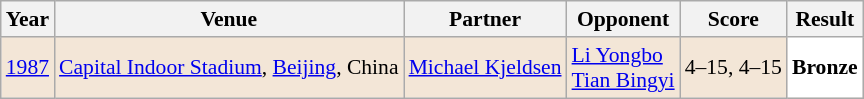<table class="sortable wikitable" style="font-size: 90%;">
<tr>
<th>Year</th>
<th>Venue</th>
<th>Partner</th>
<th>Opponent</th>
<th>Score</th>
<th>Result</th>
</tr>
<tr style="background:#F3E6D7">
<td align="center"><a href='#'>1987</a></td>
<td align="left"><a href='#'>Capital Indoor Stadium</a>, <a href='#'>Beijing</a>, China</td>
<td align="left"> <a href='#'>Michael Kjeldsen</a></td>
<td align="left"> <a href='#'>Li Yongbo</a><br> <a href='#'>Tian Bingyi</a></td>
<td align="left">4–15, 4–15</td>
<td style="text-align:left; background:white"> <strong>Bronze</strong></td>
</tr>
</table>
